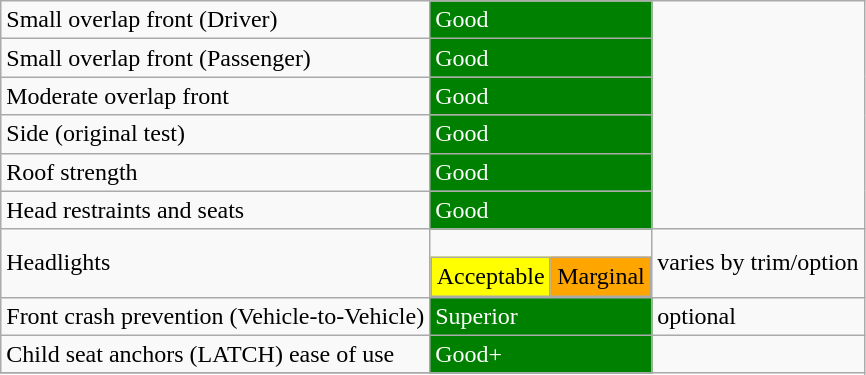<table class="wikitable">
<tr>
<td>Small overlap front (Driver)</td>
<td style="color:white;background: green">Good</td>
</tr>
<tr>
<td>Small overlap front (Passenger)</td>
<td style="color:white;background: green">Good</td>
</tr>
<tr>
<td>Moderate overlap front</td>
<td style="color:white;background: green">Good</td>
</tr>
<tr>
<td>Side (original test)</td>
<td style="color:white;background: green">Good</td>
</tr>
<tr>
<td>Roof strength</td>
<td style="color:white;background: green">Good</td>
</tr>
<tr>
<td>Head restraints and seats</td>
<td style="color:white;background: green">Good</td>
</tr>
<tr>
<td>Headlights</td>
<td style="margin:0;padding:0"><br><table border=0 cellspacing=0>
<tr>
<td style="background: yellow">Acceptable</td>
<td style="background: orange">Marginal</td>
</tr>
</table>
</td>
<td>varies by trim/option</td>
</tr>
<tr>
<td>Front crash prevention (Vehicle-to-Vehicle)</td>
<td style="color:white;background: green">Superior</td>
<td>optional</td>
</tr>
<tr>
<td>Child seat anchors (LATCH) ease of use</td>
<td style="color:white;background: green">Good+</td>
</tr>
<tr>
</tr>
</table>
